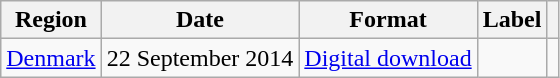<table class=wikitable>
<tr>
<th>Region</th>
<th>Date</th>
<th>Format</th>
<th>Label</th>
<th></th>
</tr>
<tr>
<td><a href='#'>Denmark</a></td>
<td>22 September 2014</td>
<td><a href='#'>Digital download</a></td>
<td></td>
<td></td>
</tr>
</table>
